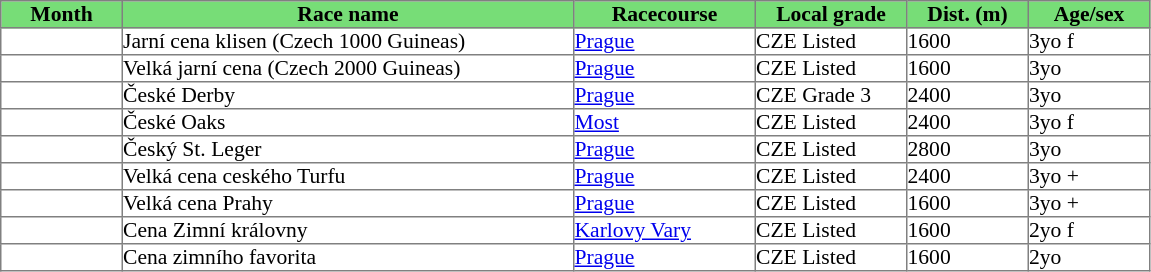<table class = "sortable" | border="1" cellpadding="0" style="border-collapse: collapse; font-size:90%">
<tr bgcolor="#77dd77" align="center">
<th>Month</th>
<th>Race name</th>
<th>Racecourse</th>
<th>Local grade</th>
<th>Dist. (m)</th>
<th>Age/sex</th>
</tr>
<tr>
<td width=80px></td>
<td width=300px>Jarní cena klisen (Czech 1000 Guineas)</td>
<td width=120px><a href='#'>Prague</a></td>
<td width=100px>CZE Listed</td>
<td width=80px>1600</td>
<td width=80px>3yo f</td>
</tr>
<tr>
<td></td>
<td>Velká jarní cena (Czech 2000 Guineas)</td>
<td><a href='#'>Prague</a></td>
<td>CZE Listed</td>
<td>1600</td>
<td>3yo</td>
</tr>
<tr>
<td></td>
<td>České Derby</td>
<td><a href='#'>Prague</a></td>
<td>CZE Grade 3</td>
<td>2400</td>
<td>3yo</td>
</tr>
<tr>
<td></td>
<td>České Oaks</td>
<td><a href='#'>Most</a></td>
<td>CZE Listed</td>
<td>2400</td>
<td>3yo f</td>
</tr>
<tr>
<td></td>
<td>Český St. Leger</td>
<td><a href='#'>Prague</a></td>
<td>CZE Listed</td>
<td>2800</td>
<td>3yo</td>
</tr>
<tr>
<td></td>
<td>Velká cena ceského Turfu</td>
<td><a href='#'>Prague</a></td>
<td>CZE Listed</td>
<td>2400</td>
<td>3yo +</td>
</tr>
<tr>
<td></td>
<td>Velká cena Prahy</td>
<td><a href='#'>Prague</a></td>
<td>CZE Listed</td>
<td>1600</td>
<td>3yo +</td>
</tr>
<tr>
<td></td>
<td>Cena Zimní královny</td>
<td><a href='#'>Karlovy Vary</a></td>
<td>CZE Listed</td>
<td>1600</td>
<td>2yo f</td>
</tr>
<tr>
<td></td>
<td>Cena zimního favorita</td>
<td><a href='#'>Prague</a></td>
<td>CZE Listed</td>
<td>1600</td>
<td>2yo</td>
</tr>
</table>
